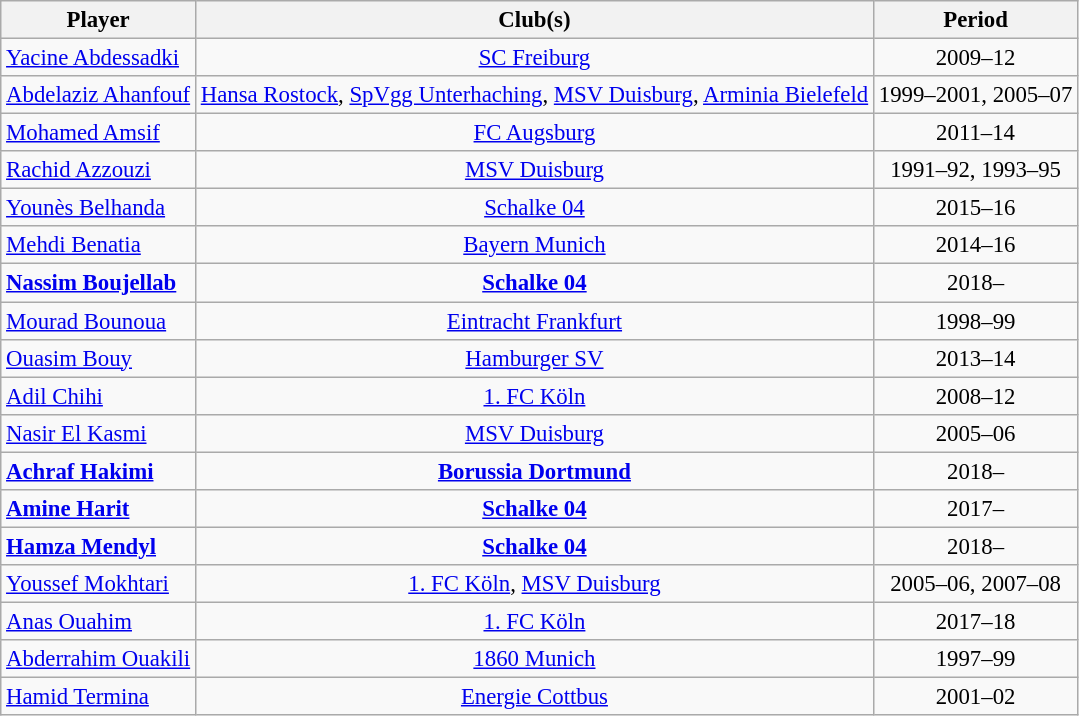<table class="wikitable collapsible collapsed" style="text-align:center;font-size:95%">
<tr>
<th scope="col">Player</th>
<th scope="col" class="unsortable">Club(s)</th>
<th scope="col">Period</th>
</tr>
<tr>
<td align="left"><a href='#'>Yacine Abdessadki</a></td>
<td><a href='#'>SC Freiburg</a></td>
<td>2009–12</td>
</tr>
<tr>
<td align="left"><a href='#'>Abdelaziz Ahanfouf</a></td>
<td><a href='#'>Hansa Rostock</a>, <a href='#'>SpVgg Unterhaching</a>, <a href='#'>MSV Duisburg</a>, <a href='#'>Arminia Bielefeld</a></td>
<td>1999–2001, 2005–07</td>
</tr>
<tr>
<td align="left"><a href='#'>Mohamed Amsif</a></td>
<td><a href='#'>FC Augsburg</a></td>
<td>2011–14</td>
</tr>
<tr>
<td align="left"><a href='#'>Rachid Azzouzi</a></td>
<td><a href='#'>MSV Duisburg</a></td>
<td>1991–92, 1993–95</td>
</tr>
<tr>
<td align="left"><a href='#'>Younès Belhanda</a></td>
<td><a href='#'>Schalke 04</a></td>
<td>2015–16</td>
</tr>
<tr>
<td align="left"><a href='#'>Mehdi Benatia</a></td>
<td><a href='#'>Bayern Munich</a></td>
<td>2014–16</td>
</tr>
<tr>
<td align="left"><strong><a href='#'>Nassim Boujellab</a></strong></td>
<td><strong><a href='#'>Schalke 04</a></strong></td>
<td>2018–</td>
</tr>
<tr>
<td align="left"><a href='#'>Mourad Bounoua</a></td>
<td><a href='#'>Eintracht Frankfurt</a></td>
<td>1998–99</td>
</tr>
<tr>
<td align="left"><a href='#'>Ouasim Bouy</a></td>
<td><a href='#'>Hamburger SV</a></td>
<td>2013–14</td>
</tr>
<tr>
<td align="left"><a href='#'>Adil Chihi</a></td>
<td><a href='#'>1. FC Köln</a></td>
<td>2008–12</td>
</tr>
<tr>
<td align="left"><a href='#'>Nasir El Kasmi</a></td>
<td><a href='#'>MSV Duisburg</a></td>
<td>2005–06</td>
</tr>
<tr>
<td align="left"><strong><a href='#'>Achraf Hakimi</a></strong></td>
<td><strong><a href='#'>Borussia Dortmund</a></strong></td>
<td>2018–</td>
</tr>
<tr>
<td align="left"><strong><a href='#'>Amine Harit</a></strong></td>
<td><strong><a href='#'>Schalke 04</a></strong></td>
<td>2017–</td>
</tr>
<tr>
<td align="left"><strong><a href='#'>Hamza Mendyl</a></strong></td>
<td><strong><a href='#'>Schalke 04</a></strong></td>
<td>2018–</td>
</tr>
<tr>
<td align="left"><a href='#'>Youssef Mokhtari</a></td>
<td><a href='#'>1. FC Köln</a>, <a href='#'>MSV Duisburg</a></td>
<td>2005–06, 2007–08</td>
</tr>
<tr>
<td align="left"><a href='#'>Anas Ouahim</a></td>
<td><a href='#'>1. FC Köln</a></td>
<td>2017–18</td>
</tr>
<tr>
<td align="left"><a href='#'>Abderrahim Ouakili</a></td>
<td><a href='#'>1860 Munich</a></td>
<td>1997–99</td>
</tr>
<tr>
<td align="left"><a href='#'>Hamid Termina</a></td>
<td><a href='#'>Energie Cottbus</a></td>
<td>2001–02</td>
</tr>
</table>
